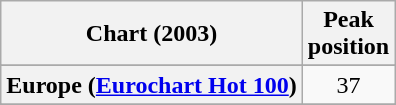<table class="wikitable sortable plainrowheaders" style="text-align:center">
<tr>
<th scope="col">Chart (2003)</th>
<th scope="col">Peak<br>position</th>
</tr>
<tr>
</tr>
<tr>
<th scope="row">Europe (<a href='#'>Eurochart Hot 100</a>)</th>
<td>37</td>
</tr>
<tr>
</tr>
<tr>
</tr>
</table>
